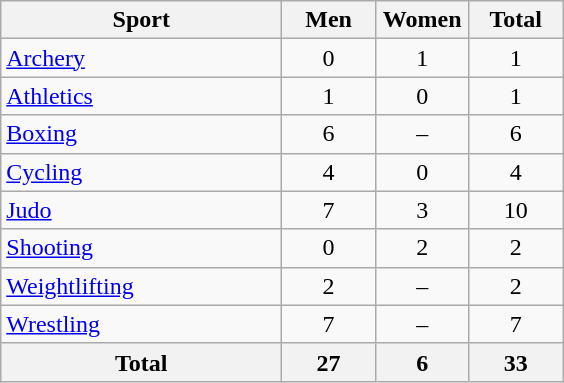<table class="wikitable sortable" style="text-align:center;">
<tr>
<th width=180>Sport</th>
<th width=55>Men</th>
<th width=55>Women</th>
<th width=55>Total</th>
</tr>
<tr>
<td align=left><a href='#'>Archery</a></td>
<td>0</td>
<td>1</td>
<td>1</td>
</tr>
<tr>
<td align=left><a href='#'>Athletics</a></td>
<td>1</td>
<td>0</td>
<td>1</td>
</tr>
<tr>
<td align=left><a href='#'>Boxing</a></td>
<td>6</td>
<td>–</td>
<td>6</td>
</tr>
<tr>
<td align=left><a href='#'>Cycling</a></td>
<td>4</td>
<td>0</td>
<td>4</td>
</tr>
<tr>
<td align=left><a href='#'>Judo</a></td>
<td>7</td>
<td>3</td>
<td>10</td>
</tr>
<tr>
<td align=left><a href='#'>Shooting</a></td>
<td>0</td>
<td>2</td>
<td>2</td>
</tr>
<tr>
<td align=left><a href='#'>Weightlifting</a></td>
<td>2</td>
<td>–</td>
<td>2</td>
</tr>
<tr>
<td align=left><a href='#'>Wrestling</a></td>
<td>7</td>
<td>–</td>
<td>7</td>
</tr>
<tr>
<th>Total</th>
<th>27</th>
<th>6</th>
<th>33</th>
</tr>
</table>
